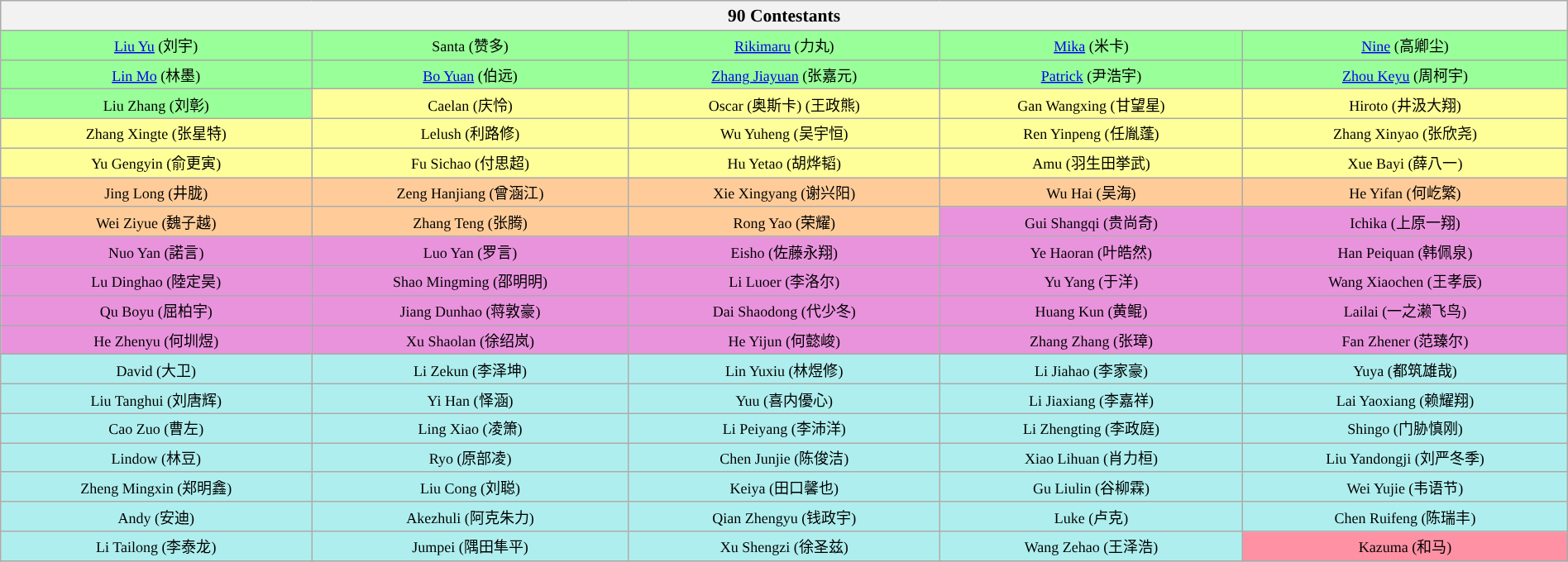<table class="wikitable" style="text-align:center; width:100%; font-size: 75%;">
<tr>
<th scope="col" style="width:100%; font-size: 120%;" colspan="5">90 Contestants</th>
</tr>
<tr>
<td style="background:#99FF99;"><a href='#'>Liu Yu</a> (刘宇)</td>
<td style="background:#99FF99;">Santa (赞多)</td>
<td style="background:#99FF99;"><a href='#'>Rikimaru</a> (力丸)</td>
<td style="background:#99FF99;"><a href='#'>Mika</a> (米卡)</td>
<td style="background:#99FF99;"><a href='#'>Nine</a> (高卿尘)</td>
</tr>
<tr>
<td style="background:#99FF99;"><a href='#'>Lin Mo</a> (林墨)</td>
<td style="background:#99FF99;"><a href='#'>Bo Yuan</a> (伯远)</td>
<td style="background:#99FF99;"><a href='#'>Zhang Jiayuan</a> (张嘉元)</td>
<td style="background:#99FF99;"><a href='#'>Patrick</a> (尹浩宇)</td>
<td style="background:#99FF99;"><a href='#'>Zhou Keyu</a> (周柯宇)</td>
</tr>
<tr>
<td style="background:#99FF99;">Liu Zhang (刘彰)</td>
<td style="background:#FFFF99;">Caelan (庆怜)</td>
<td style="background:#FFFF99;">Oscar (奥斯卡) (王政熊)</td>
<td style="background:#FFFF99;">Gan Wangxing (甘望星)</td>
<td style="background:#FFFF99;">Hiroto (井汲大翔)</td>
</tr>
<tr>
<td style="background:#FFFF99;">Zhang Xingte (张星特)</td>
<td style="background:#FFFF99;">Lelush (利路修)</td>
<td style="background:#FFFF99;">Wu Yuheng (吴宇恒)</td>
<td style="background:#FFFF99;">Ren Yinpeng (任胤蓬)</td>
<td style="background:#FFFF99;">Zhang Xinyao (张欣尧)</td>
</tr>
<tr>
<td style="background:#FFFF99;">Yu Gengyin (俞更寅)</td>
<td style="background:#FFFF99;">Fu Sichao (付思超)</td>
<td style="background:#FFFF99;">Hu Yetao (胡烨韬)</td>
<td style="background:#FFFF99;">Amu (羽生田挙武)</td>
<td style="background:#FFFF99;">Xue Bayi (薛八一)</td>
</tr>
<tr>
<td style="background:#FFCC99;">Jing Long (井胧)</td>
<td style="background:#FFCC99;">Zeng Hanjiang (曾涵江)</td>
<td style="background:#FFCC99;">Xie Xingyang (谢兴阳)</td>
<td style="background:#FFCC99;">Wu Hai (吴海)</td>
<td style="background:#FFCC99;">He Yifan (何屹繁)</td>
</tr>
<tr>
<td style="background:#FFCC99;">Wei Ziyue (魏子越)</td>
<td style="background:#FFCC99;">Zhang Teng (张腾)</td>
<td style="background:#FFCC99;">Rong Yao (荣耀)</td>
<td style="background:#E993DD;">Gui Shangqi (贵尚奇)</td>
<td style="background:#E993DD;">Ichika (上原一翔)</td>
</tr>
<tr>
<td style="background:#E993DD;">Nuo Yan (諾言)</td>
<td style="background:#E993DD;">Luo Yan (罗言)</td>
<td style="background:#E993DD;">Eisho (佐藤永翔)</td>
<td style="background:#E993DD;">Ye Haoran (叶皓然)</td>
<td style="background:#E993DD;">Han Peiquan (韩佩泉)</td>
</tr>
<tr>
<td style="background:#E993DD;">Lu Dinghao (陸定昊)</td>
<td style="background:#E993DD;">Shao Mingming (邵明明)</td>
<td style="background:#E993DD;">Li Luoer (李洛尔)</td>
<td style="background:#E993DD;">Yu Yang (于洋)</td>
<td style="background:#E993DD;">Wang Xiaochen (王孝辰)</td>
</tr>
<tr>
<td style="background:#E993DD;">Qu Boyu (屈柏宇)</td>
<td style="background:#E993DD;">Jiang Dunhao (蒋敦豪)</td>
<td style="background:#E993DD;">Dai Shaodong (代少冬)</td>
<td style="background:#E993DD;">Huang Kun (黄鲲)</td>
<td style="background:#E993DD;">Lailai (一之濑飞鸟)</td>
</tr>
<tr>
<td style="background:#E993DD;">He Zhenyu (何圳煜)</td>
<td style="background:#E993DD;">Xu Shaolan (徐绍岚)</td>
<td style="background:#E993DD;">He Yijun (何懿峻)</td>
<td style="background:#E993DD;">Zhang Zhang (张璋)</td>
<td style="background:#E993DD;">Fan Zhener (范臻尔)</td>
</tr>
<tr>
<td style="background:#AFEEEE;">David (大卫)</td>
<td style="background:#AFEEEE;">Li Zekun (李泽坤)</td>
<td style="background:#AFEEEE;">Lin Yuxiu (林煜修)</td>
<td style="background:#AFEEEE;">Li Jiahao (李家豪)</td>
<td style="background:#AFEEEE;">Yuya (都筑雄哉)</td>
</tr>
<tr>
<td style="background:#AFEEEE;">Liu Tanghui (刘唐辉)</td>
<td style="background:#AFEEEE;">Yi Han (怿涵)</td>
<td style="background:#AFEEEE;">Yuu (喜内優心)</td>
<td style="background:#AFEEEE;">Li Jiaxiang (李嘉祥)</td>
<td style="background:#AFEEEE;">Lai Yaoxiang (赖耀翔)</td>
</tr>
<tr>
<td style="background:#AFEEEE;">Cao Zuo (曹左)</td>
<td style="background:#AFEEEE;">Ling Xiao (凌箫)</td>
<td style="background:#AFEEEE;">Li Peiyang (李沛洋)</td>
<td style="background:#AFEEEE;">Li Zhengting (李政庭)</td>
<td style="background:#AFEEEE;">Shingo (门胁慎刚)</td>
</tr>
<tr>
<td style="background:#AFEEEE;">Lindow (林豆)</td>
<td style="background:#AFEEEE;">Ryo (原部凌)</td>
<td style="background:#AFEEEE;">Chen Junjie (陈俊洁)</td>
<td style="background:#AFEEEE;">Xiao Lihuan (肖力桓)</td>
<td style="background:#AFEEEE;">Liu Yandongji (刘严冬季)</td>
</tr>
<tr>
<td style="background:#AFEEEE;">Zheng Mingxin (郑明鑫)</td>
<td style="background:#AFEEEE;">Liu Cong (刘聪)</td>
<td style="background:#AFEEEE;">Keiya (田口馨也)</td>
<td style="background:#AFEEEE;">Gu Liulin (谷柳霖)</td>
<td style="background:#AFEEEE;">Wei Yujie (韦语节)</td>
</tr>
<tr>
<td style="background:#AFEEEE;">Andy (安迪)</td>
<td style="background:#AFEEEE;">Akezhuli (阿克朱力)</td>
<td style="background:#AFEEEE;">Qian Zhengyu (钱政宇)</td>
<td style="background:#AFEEEE;">Luke (卢克)</td>
<td style="background:#AFEEEE;">Chen Ruifeng (陈瑞丰)</td>
</tr>
<tr>
<td style="background:#AFEEEE;">Li Tailong (李泰龙)</td>
<td style="background:#AFEEEE;">Jumpei (隅田隼平)</td>
<td style="background:#AFEEEE;">Xu Shengzi (徐圣兹)</td>
<td style="background:#AFEEEE;">Wang Zehao (王泽浩)</td>
<td style="background:#FF91A4;">Kazuma (和马)</td>
</tr>
<tr>
</tr>
</table>
